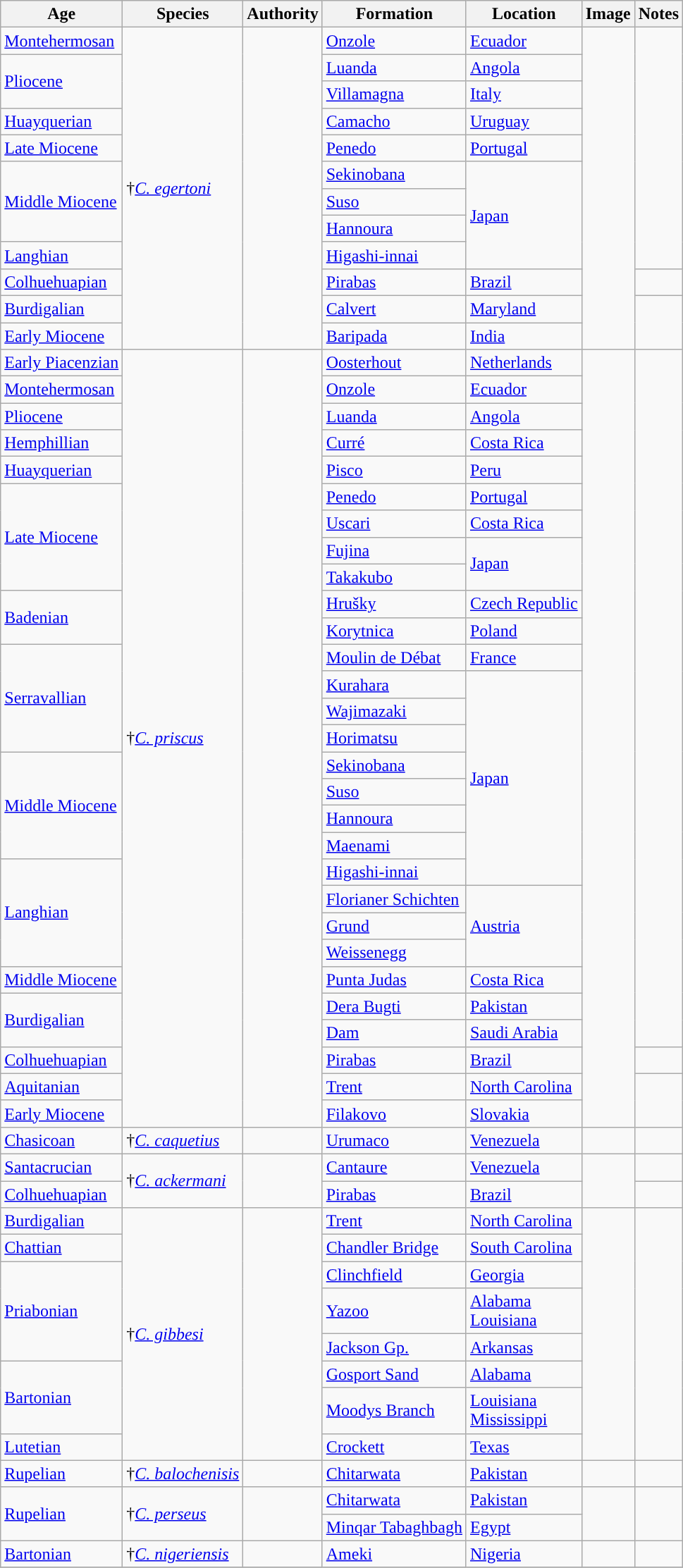<table class="wikitable sortable">
<tr>
<th>Age</th>
<th>Species</th>
<th>Authority</th>
<th>Formation</th>
<th>Location</th>
<th>Image</th>
<th class=unsortable>Notes</th>
</tr>
<tr>
<td style="background-color: "><a href='#'>Montehermosan</a></td>
<td rowspan=12>†<em><a href='#'>C. egertoni</a></em></td>
<td rowspan=12></td>
<td><a href='#'>Onzole</a></td>
<td><a href='#'>Ecuador</a></td>
<td rowspan=12></td>
<td style="text-align:center" rowspan=9></td>
</tr>
<tr>
<td rowspan=2 style="background-color: "><a href='#'>Pliocene</a></td>
<td><a href='#'>Luanda</a></td>
<td><a href='#'>Angola</a></td>
</tr>
<tr>
<td><a href='#'>Villamagna</a></td>
<td><a href='#'>Italy</a></td>
</tr>
<tr>
<td style="background-color: "><a href='#'>Huayquerian</a></td>
<td><a href='#'>Camacho</a></td>
<td><a href='#'>Uruguay</a></td>
</tr>
<tr>
<td style="background-color: "><a href='#'>Late Miocene</a></td>
<td><a href='#'>Penedo</a></td>
<td><a href='#'>Portugal</a></td>
</tr>
<tr>
<td rowspan=3 style="background-color: "><a href='#'>Middle Miocene</a></td>
<td><a href='#'>Sekinobana</a></td>
<td rowspan=4><a href='#'>Japan</a></td>
</tr>
<tr>
<td><a href='#'>Suso</a></td>
</tr>
<tr>
<td><a href='#'>Hannoura</a></td>
</tr>
<tr>
<td style="background-color: "><a href='#'>Langhian</a></td>
<td><a href='#'>Higashi-innai</a></td>
</tr>
<tr>
<td style="background-color: "><a href='#'>Colhuehuapian</a></td>
<td><a href='#'>Pirabas</a></td>
<td><a href='#'>Brazil</a></td>
<td style="text-align:center"></td>
</tr>
<tr>
<td style="background-color: "><a href='#'>Burdigalian</a></td>
<td><a href='#'>Calvert</a></td>
<td><a href='#'>Maryland</a></td>
<td style="text-align:center" rowspan=2></td>
</tr>
<tr>
<td style="background-color: "><a href='#'>Early Miocene</a></td>
<td><a href='#'>Baripada</a></td>
<td><a href='#'>India</a></td>
</tr>
<tr>
<td style="background-color: "><a href='#'>Early Piacenzian</a></td>
<td rowspan=29>†<em><a href='#'>C. priscus</a></em></td>
<td rowspan=29></td>
<td><a href='#'>Oosterhout</a></td>
<td><a href='#'>Netherlands</a></td>
<td rowspan=29></td>
<td style="text-align:center" rowspan=26></td>
</tr>
<tr>
<td style="background-color: "><a href='#'>Montehermosan</a></td>
<td><a href='#'>Onzole</a></td>
<td><a href='#'>Ecuador</a></td>
</tr>
<tr>
<td style="background-color: "><a href='#'>Pliocene</a></td>
<td><a href='#'>Luanda</a></td>
<td><a href='#'>Angola</a></td>
</tr>
<tr>
<td style="background-color: "><a href='#'>Hemphillian</a></td>
<td><a href='#'>Curré</a></td>
<td><a href='#'>Costa Rica</a></td>
</tr>
<tr>
<td style="background-color: "><a href='#'>Huayquerian</a></td>
<td><a href='#'>Pisco</a></td>
<td><a href='#'>Peru</a></td>
</tr>
<tr>
<td rowspan=4 style="background-color: "><a href='#'>Late Miocene</a></td>
<td><a href='#'>Penedo</a></td>
<td><a href='#'>Portugal</a></td>
</tr>
<tr>
<td><a href='#'>Uscari</a></td>
<td><a href='#'>Costa Rica</a></td>
</tr>
<tr>
<td><a href='#'>Fujina</a></td>
<td rowspan=2><a href='#'>Japan</a></td>
</tr>
<tr>
<td><a href='#'>Takakubo</a></td>
</tr>
<tr>
<td rowspan=2 style="background-color: "><a href='#'>Badenian</a></td>
<td><a href='#'>Hrušky</a></td>
<td><a href='#'>Czech Republic</a></td>
</tr>
<tr>
<td><a href='#'>Korytnica</a></td>
<td><a href='#'>Poland</a></td>
</tr>
<tr>
<td rowspan=4 style="background-color: "><a href='#'>Serravallian</a></td>
<td><a href='#'>Moulin de Débat</a></td>
<td><a href='#'>France</a></td>
</tr>
<tr>
<td><a href='#'>Kurahara</a></td>
<td rowspan=8><a href='#'>Japan</a></td>
</tr>
<tr>
<td><a href='#'>Wajimazaki</a></td>
</tr>
<tr>
<td><a href='#'>Horimatsu</a></td>
</tr>
<tr>
<td rowspan=4 style="background-color: "><a href='#'>Middle Miocene</a></td>
<td><a href='#'>Sekinobana</a></td>
</tr>
<tr>
<td><a href='#'>Suso</a></td>
</tr>
<tr>
<td><a href='#'>Hannoura</a></td>
</tr>
<tr>
<td><a href='#'>Maenami</a></td>
</tr>
<tr>
<td rowspan=4 style="background-color: "><a href='#'>Langhian</a></td>
<td><a href='#'>Higashi-innai</a></td>
</tr>
<tr>
<td><a href='#'>Florianer Schichten</a></td>
<td rowspan=3><a href='#'>Austria</a></td>
</tr>
<tr>
<td><a href='#'>Grund</a></td>
</tr>
<tr>
<td><a href='#'>Weissenegg</a></td>
</tr>
<tr>
<td style="background-color: "><a href='#'>Middle Miocene</a></td>
<td><a href='#'>Punta Judas</a></td>
<td><a href='#'>Costa Rica</a></td>
</tr>
<tr>
<td rowspan=2 style="background-color: "><a href='#'>Burdigalian</a></td>
<td><a href='#'>Dera Bugti</a></td>
<td><a href='#'>Pakistan</a></td>
</tr>
<tr>
<td><a href='#'>Dam</a></td>
<td><a href='#'>Saudi Arabia</a></td>
</tr>
<tr>
<td style="background-color: "><a href='#'>Colhuehuapian</a></td>
<td><a href='#'>Pirabas</a></td>
<td><a href='#'>Brazil</a></td>
<td style="text-align:center"></td>
</tr>
<tr>
<td style="background-color: "><a href='#'>Aquitanian</a></td>
<td><a href='#'>Trent</a></td>
<td><a href='#'>North Carolina</a></td>
<td style="text-align:center" rowspan=2></td>
</tr>
<tr>
<td style="background-color: "><a href='#'>Early Miocene</a></td>
<td><a href='#'>Filakovo</a></td>
<td><a href='#'>Slovakia</a></td>
</tr>
<tr>
<td style="background-color: "><a href='#'>Chasicoan</a></td>
<td>†<em><a href='#'>C. caquetius</a></em></td>
<td></td>
<td><a href='#'>Urumaco</a></td>
<td><a href='#'>Venezuela</a></td>
<td></td>
<td style="text-align:center"></td>
</tr>
<tr>
<td style="background-color: "><a href='#'>Santacrucian</a></td>
<td rowspan=2>†<em><a href='#'>C. ackermani</a></em></td>
<td rowspan=2></td>
<td><a href='#'>Cantaure</a></td>
<td><a href='#'>Venezuela</a></td>
<td rowspan=2></td>
<td style="text-align:center"></td>
</tr>
<tr>
<td style="background-color: "><a href='#'>Colhuehuapian</a></td>
<td><a href='#'>Pirabas</a></td>
<td><a href='#'>Brazil</a></td>
<td style="text-align:center"></td>
</tr>
<tr>
<td style="background-color: "><a href='#'>Burdigalian</a></td>
<td rowspan=8>†<em><a href='#'>C. gibbesi</a></em></td>
<td rowspan=8></td>
<td><a href='#'>Trent</a></td>
<td><a href='#'>North Carolina</a></td>
<td rowspan=8></td>
<td style="text-align:center" rowspan=8></td>
</tr>
<tr>
<td style="background-color: "><a href='#'>Chattian</a></td>
<td><a href='#'>Chandler Bridge</a></td>
<td><a href='#'>South Carolina</a></td>
</tr>
<tr>
<td rowspan=3 style="background-color: "><a href='#'>Priabonian</a></td>
<td><a href='#'>Clinchfield</a></td>
<td><a href='#'>Georgia</a></td>
</tr>
<tr>
<td><a href='#'>Yazoo</a></td>
<td><a href='#'>Alabama</a><br><a href='#'>Louisiana</a></td>
</tr>
<tr>
<td><a href='#'>Jackson Gp.</a></td>
<td><a href='#'>Arkansas</a></td>
</tr>
<tr>
<td rowspan=2 style="background-color: "><a href='#'>Bartonian</a></td>
<td><a href='#'>Gosport Sand</a></td>
<td><a href='#'>Alabama</a></td>
</tr>
<tr>
<td><a href='#'>Moodys Branch</a></td>
<td><a href='#'>Louisiana</a><br><a href='#'>Mississippi</a></td>
</tr>
<tr>
<td style="background-color: "><a href='#'>Lutetian</a></td>
<td><a href='#'>Crockett</a></td>
<td><a href='#'>Texas</a></td>
</tr>
<tr>
<td style="background-color: "><a href='#'>Rupelian</a></td>
<td>†<em><a href='#'>C. balochenisis</a></em></td>
<td></td>
<td><a href='#'>Chitarwata</a></td>
<td><a href='#'>Pakistan</a></td>
<td></td>
<td style="text-align:center"></td>
</tr>
<tr>
<td rowspan=2 style="background-color: "><a href='#'>Rupelian</a></td>
<td rowspan=2>†<em><a href='#'>C. perseus</a></em></td>
<td rowspan=2></td>
<td><a href='#'>Chitarwata</a></td>
<td><a href='#'>Pakistan</a></td>
<td rowspan=2></td>
<td style="text-align:center" rowspan=2></td>
</tr>
<tr>
<td><a href='#'>Minqar Tabaghbagh</a></td>
<td><a href='#'>Egypt</a></td>
</tr>
<tr>
<td style="background-color: "><a href='#'>Bartonian</a></td>
<td>†<em><a href='#'>C. nigeriensis</a></em></td>
<td></td>
<td><a href='#'>Ameki</a></td>
<td><a href='#'>Nigeria</a></td>
<td></td>
<td style="text-align:center"></td>
</tr>
<tr>
</tr>
</table>
